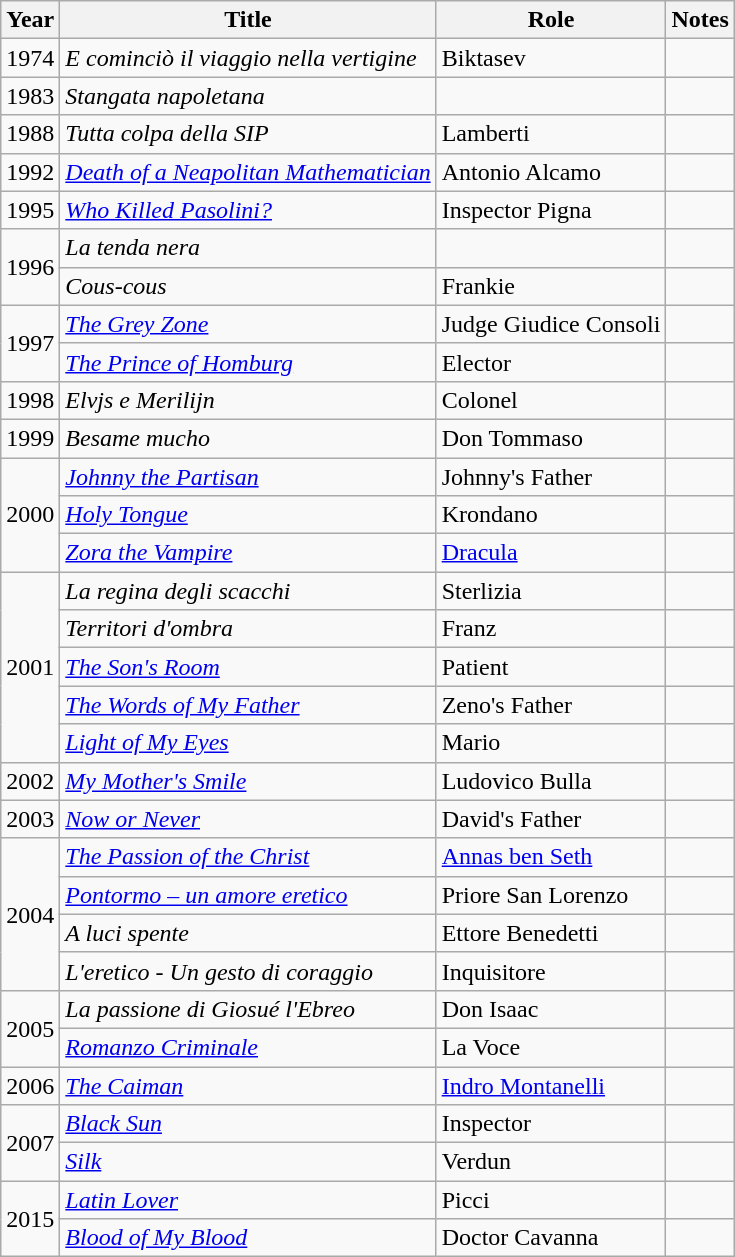<table class="wikitable sortable">
<tr>
<th>Year</th>
<th>Title</th>
<th>Role</th>
<th class="unsortable">Notes</th>
</tr>
<tr>
<td>1974</td>
<td><em>E cominciò il viaggio nella vertigine</em></td>
<td>Biktasev</td>
<td></td>
</tr>
<tr>
<td>1983</td>
<td><em>Stangata napoletana</em></td>
<td></td>
<td></td>
</tr>
<tr>
<td>1988</td>
<td><em>Tutta colpa della SIP</em></td>
<td>Lamberti</td>
<td></td>
</tr>
<tr>
<td>1992</td>
<td><em><a href='#'>Death of a Neapolitan Mathematician</a></em></td>
<td>Antonio Alcamo</td>
<td></td>
</tr>
<tr>
<td>1995</td>
<td><em><a href='#'>Who Killed Pasolini?</a></em></td>
<td>Inspector Pigna</td>
<td></td>
</tr>
<tr>
<td rowspan="2">1996</td>
<td><em>La tenda nera</em></td>
<td></td>
<td></td>
</tr>
<tr>
<td><em>Cous-cous</em></td>
<td>Frankie</td>
<td></td>
</tr>
<tr>
<td rowspan="2">1997</td>
<td><em><a href='#'>The Grey Zone</a></em></td>
<td>Judge Giudice Consoli</td>
<td></td>
</tr>
<tr>
<td><em><a href='#'>The Prince of Homburg</a></em></td>
<td>Elector</td>
<td></td>
</tr>
<tr>
<td>1998</td>
<td><em>Elvjs e Merilijn</em></td>
<td>Colonel</td>
<td></td>
</tr>
<tr>
<td>1999</td>
<td><em>Besame mucho</em></td>
<td>Don Tommaso</td>
<td></td>
</tr>
<tr>
<td rowspan="3">2000</td>
<td><em><a href='#'>Johnny the Partisan</a></em></td>
<td>Johnny's Father</td>
<td></td>
</tr>
<tr>
<td><em><a href='#'>Holy Tongue</a></em></td>
<td>Krondano</td>
<td></td>
</tr>
<tr>
<td><em><a href='#'>Zora the Vampire</a></em></td>
<td><a href='#'>Dracula</a></td>
<td></td>
</tr>
<tr>
<td rowspan="5">2001</td>
<td><em>La regina degli scacchi</em></td>
<td>Sterlizia</td>
<td></td>
</tr>
<tr>
<td><em>Territori d'ombra</em></td>
<td>Franz</td>
<td></td>
</tr>
<tr>
<td><em><a href='#'>The Son's Room</a></em></td>
<td>Patient</td>
<td></td>
</tr>
<tr>
<td><em><a href='#'>The Words of My Father</a></em></td>
<td>Zeno's Father</td>
<td></td>
</tr>
<tr>
<td><em><a href='#'>Light of My Eyes</a></em></td>
<td>Mario</td>
<td></td>
</tr>
<tr>
<td>2002</td>
<td><em><a href='#'>My Mother's Smile</a></em></td>
<td>Ludovico Bulla</td>
<td></td>
</tr>
<tr>
<td>2003</td>
<td><em><a href='#'>Now or Never</a></em></td>
<td>David's Father</td>
<td></td>
</tr>
<tr>
<td rowspan="4">2004</td>
<td><em><a href='#'>The Passion of the Christ</a></em></td>
<td><a href='#'>Annas ben Seth</a></td>
<td></td>
</tr>
<tr>
<td><em><a href='#'>Pontormo – un amore eretico</a></em></td>
<td>Priore San Lorenzo</td>
<td></td>
</tr>
<tr>
<td><em>A luci spente</em></td>
<td>Ettore Benedetti</td>
<td></td>
</tr>
<tr>
<td><em>L'eretico - Un gesto di coraggio</em></td>
<td>Inquisitore</td>
<td></td>
</tr>
<tr>
<td rowspan="2">2005</td>
<td><em>La passione di Giosué l'Ebreo</em></td>
<td>Don Isaac</td>
<td></td>
</tr>
<tr>
<td><em><a href='#'>Romanzo Criminale</a></em></td>
<td>La Voce</td>
<td></td>
</tr>
<tr>
<td>2006</td>
<td><em><a href='#'>The Caiman</a></em></td>
<td><a href='#'>Indro Montanelli</a></td>
<td></td>
</tr>
<tr>
<td rowspan="2">2007</td>
<td><em><a href='#'>Black Sun</a></em></td>
<td>Inspector</td>
<td></td>
</tr>
<tr>
<td><em><a href='#'>Silk</a></em></td>
<td>Verdun</td>
<td></td>
</tr>
<tr>
<td rowspan="2">2015</td>
<td><em><a href='#'>Latin Lover</a></em></td>
<td>Picci</td>
<td></td>
</tr>
<tr>
<td><em><a href='#'>Blood of My Blood</a></em></td>
<td>Doctor Cavanna</td>
<td></td>
</tr>
</table>
